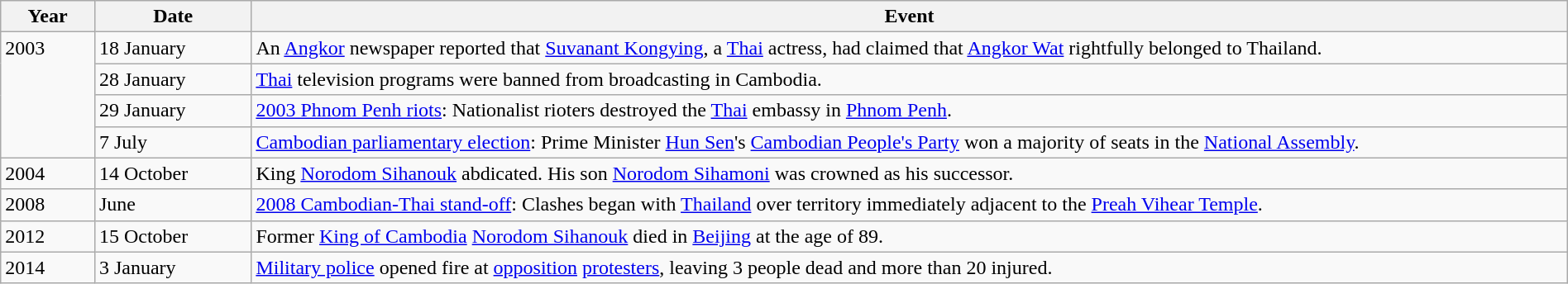<table class="wikitable" width="100%">
<tr>
<th style="width:6%">Year</th>
<th style="width:10%">Date</th>
<th>Event</th>
</tr>
<tr>
<td rowspan="4" valign="top">2003</td>
<td>18 January</td>
<td>An <a href='#'>Angkor</a> newspaper reported that <a href='#'>Suvanant Kongying</a>, a <a href='#'>Thai</a> actress, had claimed that <a href='#'>Angkor Wat</a> rightfully belonged to Thailand.</td>
</tr>
<tr>
<td>28 January</td>
<td><a href='#'>Thai</a> television programs were banned from broadcasting in Cambodia.</td>
</tr>
<tr>
<td>29 January</td>
<td><a href='#'>2003 Phnom Penh riots</a>: Nationalist rioters destroyed the <a href='#'>Thai</a> embassy in <a href='#'>Phnom Penh</a>.</td>
</tr>
<tr>
<td>7 July</td>
<td><a href='#'>Cambodian parliamentary election</a>: Prime Minister <a href='#'>Hun Sen</a>'s <a href='#'>Cambodian People's Party</a> won a majority of seats in the <a href='#'>National Assembly</a>.</td>
</tr>
<tr>
<td>2004</td>
<td>14 October</td>
<td>King <a href='#'>Norodom Sihanouk</a> abdicated. His son <a href='#'>Norodom Sihamoni</a> was crowned as his successor.</td>
</tr>
<tr>
<td>2008</td>
<td>June</td>
<td><a href='#'>2008 Cambodian-Thai stand-off</a>: Clashes began with <a href='#'>Thailand</a> over territory immediately adjacent to the <a href='#'>Preah Vihear Temple</a>.</td>
</tr>
<tr>
<td>2012</td>
<td>15 October</td>
<td>Former <a href='#'>King of Cambodia</a> <a href='#'>Norodom Sihanouk</a> died in <a href='#'>Beijing</a> at the age of 89.</td>
</tr>
<tr>
<td>2014</td>
<td>3 January</td>
<td><a href='#'>Military police</a> opened fire at <a href='#'>opposition</a> <a href='#'>protesters</a>, leaving 3 people dead and more than 20 injured.</td>
</tr>
</table>
